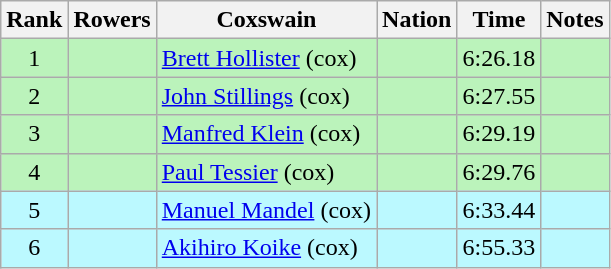<table class="wikitable sortable" style="text-align:center">
<tr>
<th>Rank</th>
<th>Rowers</th>
<th>Coxswain</th>
<th>Nation</th>
<th>Time</th>
<th>Notes</th>
</tr>
<tr bgcolor=bbf3bb>
<td>1</td>
<td align=left></td>
<td align=left><a href='#'>Brett Hollister</a> (cox)</td>
<td align=left></td>
<td>6:26.18</td>
<td></td>
</tr>
<tr bgcolor=bbf3bb>
<td>2</td>
<td align=left></td>
<td align=left><a href='#'>John Stillings</a> (cox)</td>
<td align=left></td>
<td>6:27.55</td>
<td></td>
</tr>
<tr bgcolor=bbf3bb>
<td>3</td>
<td align=left></td>
<td align=left><a href='#'>Manfred Klein</a> (cox)</td>
<td align=left></td>
<td>6:29.19</td>
<td></td>
</tr>
<tr bgcolor=bbf3bb>
<td>4</td>
<td align=left></td>
<td align=left><a href='#'>Paul Tessier</a> (cox)</td>
<td align=left></td>
<td>6:29.76</td>
<td></td>
</tr>
<tr bgcolor=bbf9ff>
<td>5</td>
<td align=left></td>
<td align=left><a href='#'>Manuel Mandel</a> (cox)</td>
<td align=left></td>
<td>6:33.44</td>
<td></td>
</tr>
<tr bgcolor=bbf9ff>
<td>6</td>
<td align=left></td>
<td align=left><a href='#'>Akihiro Koike</a> (cox)</td>
<td align=left></td>
<td>6:55.33</td>
<td></td>
</tr>
</table>
